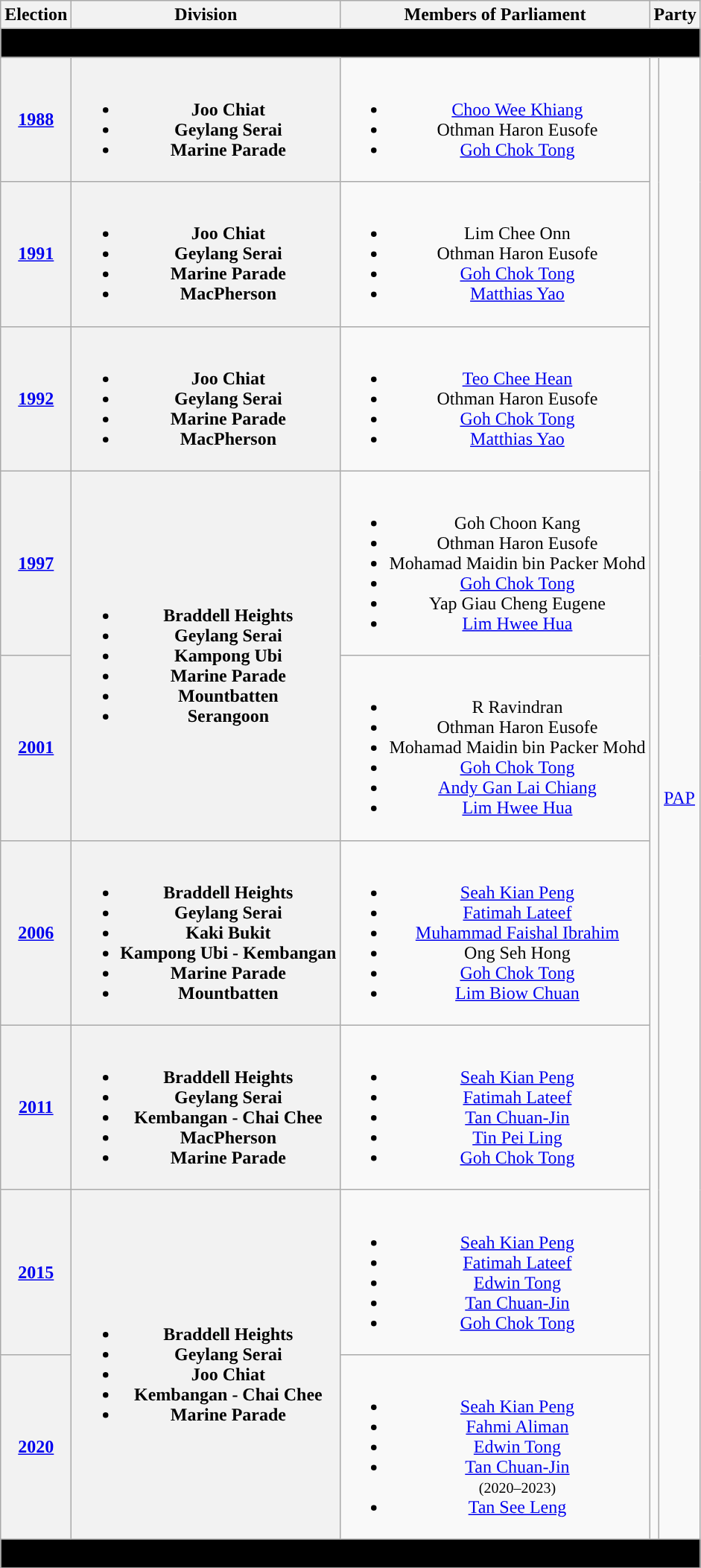<table class="wikitable" align="center" style="text-align:center">
<tr>
<th>Election</th>
<th>Division</th>
<th>Members of Parliament</th>
<th colspan="2">Party</th>
</tr>
<tr>
<td colspan=5 bgcolor=black><span><strong>Formation</strong></span></td>
</tr>
<tr>
<th><a href='#'>1988</a></th>
<th><br><ul><li>Joo Chiat</li><li>Geylang Serai</li><li>Marine Parade</li></ul></th>
<td><br><ul><li><a href='#'>Choo Wee Khiang</a></li><li>Othman Haron Eusofe</li><li><a href='#'>Goh Chok Tong</a></li></ul></td>
<td rowspan="9"></td>
<td rowspan="9"><a href='#'>PAP</a></td>
</tr>
<tr>
<th><a href='#'>1991</a></th>
<th><br><ul><li>Joo Chiat</li><li>Geylang Serai</li><li>Marine Parade</li><li>MacPherson</li></ul></th>
<td><br><ul><li>Lim Chee Onn</li><li>Othman Haron Eusofe</li><li><a href='#'>Goh Chok Tong</a></li><li><a href='#'>Matthias Yao</a></li></ul></td>
</tr>
<tr>
<th><a href='#'>1992</a></th>
<th><br><ul><li>Joo Chiat</li><li>Geylang Serai</li><li>Marine Parade</li><li>MacPherson</li></ul></th>
<td><br><ul><li><a href='#'>Teo Chee Hean</a></li><li>Othman Haron Eusofe</li><li><a href='#'>Goh Chok Tong</a></li><li><a href='#'>Matthias Yao</a></li></ul></td>
</tr>
<tr>
<th><a href='#'>1997</a></th>
<th rowspan=2><br><ul><li>Braddell Heights</li><li>Geylang Serai</li><li>Kampong Ubi</li><li>Marine Parade</li><li>Mountbatten</li><li>Serangoon</li></ul></th>
<td><br><ul><li>Goh Choon Kang</li><li>Othman Haron Eusofe</li><li>Mohamad Maidin bin Packer Mohd</li><li><a href='#'>Goh Chok Tong</a></li><li>Yap Giau Cheng Eugene</li><li><a href='#'>Lim Hwee Hua</a></li></ul></td>
</tr>
<tr>
<th><a href='#'>2001</a></th>
<td><br><ul><li>R Ravindran</li><li>Othman Haron Eusofe</li><li>Mohamad Maidin bin Packer Mohd</li><li><a href='#'>Goh Chok Tong</a></li><li><a href='#'>Andy Gan Lai Chiang</a></li><li><a href='#'>Lim Hwee Hua</a></li></ul></td>
</tr>
<tr>
<th><a href='#'>2006</a></th>
<th><br><ul><li>Braddell Heights</li><li>Geylang Serai</li><li>Kaki Bukit</li><li>Kampong Ubi - Kembangan</li><li>Marine Parade</li><li>Mountbatten</li></ul></th>
<td><br><ul><li><a href='#'>Seah Kian Peng</a></li><li><a href='#'>Fatimah Lateef</a></li><li><a href='#'>Muhammad Faishal Ibrahim</a></li><li>Ong Seh Hong</li><li><a href='#'>Goh Chok Tong</a></li><li><a href='#'>Lim Biow Chuan</a></li></ul></td>
</tr>
<tr>
<th><a href='#'>2011</a></th>
<th><br><ul><li>Braddell Heights</li><li>Geylang Serai</li><li>Kembangan - Chai Chee</li><li>MacPherson</li><li>Marine Parade</li></ul></th>
<td><br><ul><li><a href='#'>Seah Kian Peng</a></li><li><a href='#'>Fatimah Lateef</a></li><li><a href='#'>Tan Chuan-Jin</a></li><li><a href='#'>Tin Pei Ling</a></li><li><a href='#'>Goh Chok Tong</a></li></ul></td>
</tr>
<tr>
<th><a href='#'>2015</a></th>
<th rowspan=2><br><ul><li>Braddell Heights</li><li>Geylang Serai</li><li>Joo Chiat</li><li>Kembangan - Chai Chee</li><li>Marine Parade</li></ul></th>
<td><br><ul><li><a href='#'>Seah Kian Peng</a></li><li><a href='#'>Fatimah Lateef</a></li><li><a href='#'>Edwin Tong</a></li><li><a href='#'>Tan Chuan-Jin</a></li><li><a href='#'>Goh Chok Tong</a></li></ul></td>
</tr>
<tr>
<th><a href='#'>2020</a></th>
<td><br><ul><li><a href='#'>Seah Kian Peng</a></li><li><a href='#'>Fahmi Aliman</a></li><li><a href='#'>Edwin Tong</a></li><li><a href='#'>Tan Chuan-Jin</a><br><small>(2020–2023)</small></li><li><a href='#'>Tan See Leng</a></li></ul></td>
</tr>
<tr>
<td colspan=5 bgcolor=black><span><strong>Constituency abolished (2025)</strong></span></td>
</tr>
</table>
